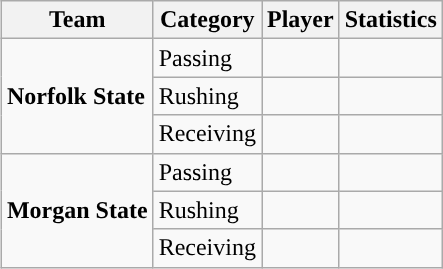<table class="wikitable" style="float: right;">
<tr>
<th>Team</th>
<th>Category</th>
<th>Player</th>
<th>Statistics</th>
</tr>
<tr>
<td rowspan=3><strong>Norfolk State</strong></td>
<td>Passing</td>
<td></td>
<td></td>
</tr>
<tr>
<td>Rushing</td>
<td></td>
<td></td>
</tr>
<tr>
<td>Receiving</td>
<td></td>
<td></td>
</tr>
<tr>
<td rowspan=3><strong>Morgan State</strong></td>
<td>Passing</td>
<td></td>
<td></td>
</tr>
<tr>
<td>Rushing</td>
<td></td>
<td></td>
</tr>
<tr>
<td>Receiving</td>
<td></td>
<td></td>
</tr>
</table>
